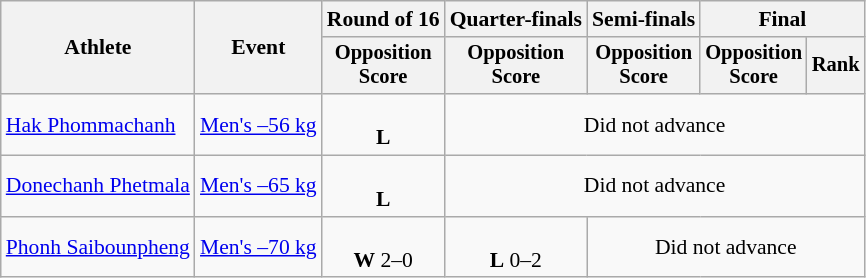<table class=wikitable style=font-size:90%;text-align:center>
<tr>
<th rowspan=2>Athlete</th>
<th rowspan=2>Event</th>
<th>Round of 16</th>
<th>Quarter-finals</th>
<th>Semi-finals</th>
<th colspan=2>Final</th>
</tr>
<tr style=font-size:95%>
<th>Opposition<br>Score</th>
<th>Opposition<br>Score</th>
<th>Opposition<br>Score</th>
<th>Opposition<br>Score</th>
<th>Rank</th>
</tr>
<tr>
<td align=left><a href='#'>Hak Phommachanh</a></td>
<td align=left><a href='#'>Men's –56 kg</a></td>
<td><br><strong>L</strong> </td>
<td colspan=4>Did not advance</td>
</tr>
<tr>
<td align=left><a href='#'>Donechanh Phetmala</a></td>
<td align=left><a href='#'>Men's –65 kg</a></td>
<td><br><strong>L</strong> </td>
<td colspan=4>Did not advance</td>
</tr>
<tr>
<td align=left><a href='#'>Phonh Saibounpheng</a></td>
<td align=left><a href='#'>Men's –70 kg</a></td>
<td><br><strong>W</strong> 2–0</td>
<td><br><strong>L</strong> 0–2</td>
<td colspan=3>Did not advance</td>
</tr>
</table>
